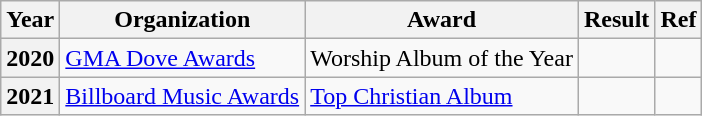<table class="wikitable plainrowheaders">
<tr>
<th>Year</th>
<th>Organization</th>
<th>Award</th>
<th>Result</th>
<th>Ref</th>
</tr>
<tr>
<th scope="row">2020</th>
<td><a href='#'>GMA Dove Awards</a></td>
<td>Worship Album of the Year</td>
<td></td>
<td></td>
</tr>
<tr>
<th scope="row">2021</th>
<td><a href='#'>Billboard Music Awards</a></td>
<td><a href='#'>Top Christian Album</a></td>
<td></td>
<td></td>
</tr>
</table>
